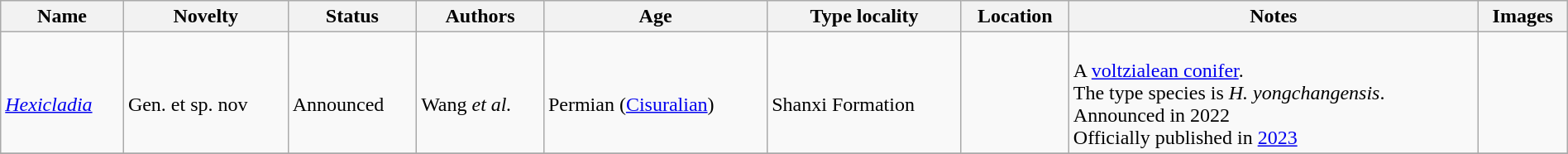<table class="wikitable sortable" align="center" width="100%">
<tr>
<th>Name</th>
<th>Novelty</th>
<th>Status</th>
<th>Authors</th>
<th>Age</th>
<th>Type locality</th>
<th>Location</th>
<th>Notes</th>
<th>Images</th>
</tr>
<tr>
<td><br><em><a href='#'>Hexicladia</a></em></td>
<td><br>Gen. et sp. nov</td>
<td><br>Announced</td>
<td><br>Wang <em>et al.</em></td>
<td><br>Permian (<a href='#'>Cisuralian</a>)</td>
<td><br>Shanxi Formation</td>
<td><br></td>
<td><br>A <a href='#'>voltzialean conifer</a>.<br> The type species is <em>H. yongchangensis</em>.<br>Announced in 2022<br>Officially published in <a href='#'>2023</a></td>
<td></td>
</tr>
<tr>
</tr>
</table>
